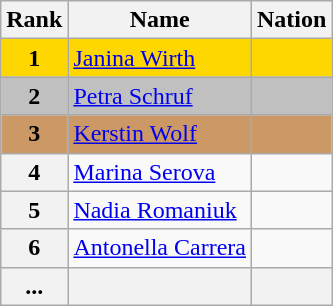<table class="wikitable">
<tr>
<th>Rank</th>
<th>Name</th>
<th>Nation</th>
</tr>
<tr bgcolor="gold">
<td align="center"><strong>1</strong></td>
<td><a href='#'>Janina Wirth</a></td>
<td></td>
</tr>
<tr bgcolor="silver">
<td align="center"><strong>2</strong></td>
<td><a href='#'>Petra Schruf</a></td>
<td></td>
</tr>
<tr bgcolor="cc9966">
<td align="center"><strong>3</strong></td>
<td><a href='#'>Kerstin Wolf</a></td>
<td></td>
</tr>
<tr>
<th>4</th>
<td><a href='#'>Marina Serova</a></td>
<td></td>
</tr>
<tr>
<th>5</th>
<td><a href='#'>Nadia Romaniuk</a></td>
<td></td>
</tr>
<tr>
<th>6</th>
<td><a href='#'>Antonella Carrera</a></td>
<td></td>
</tr>
<tr>
<th>...</th>
<th></th>
<th></th>
</tr>
</table>
